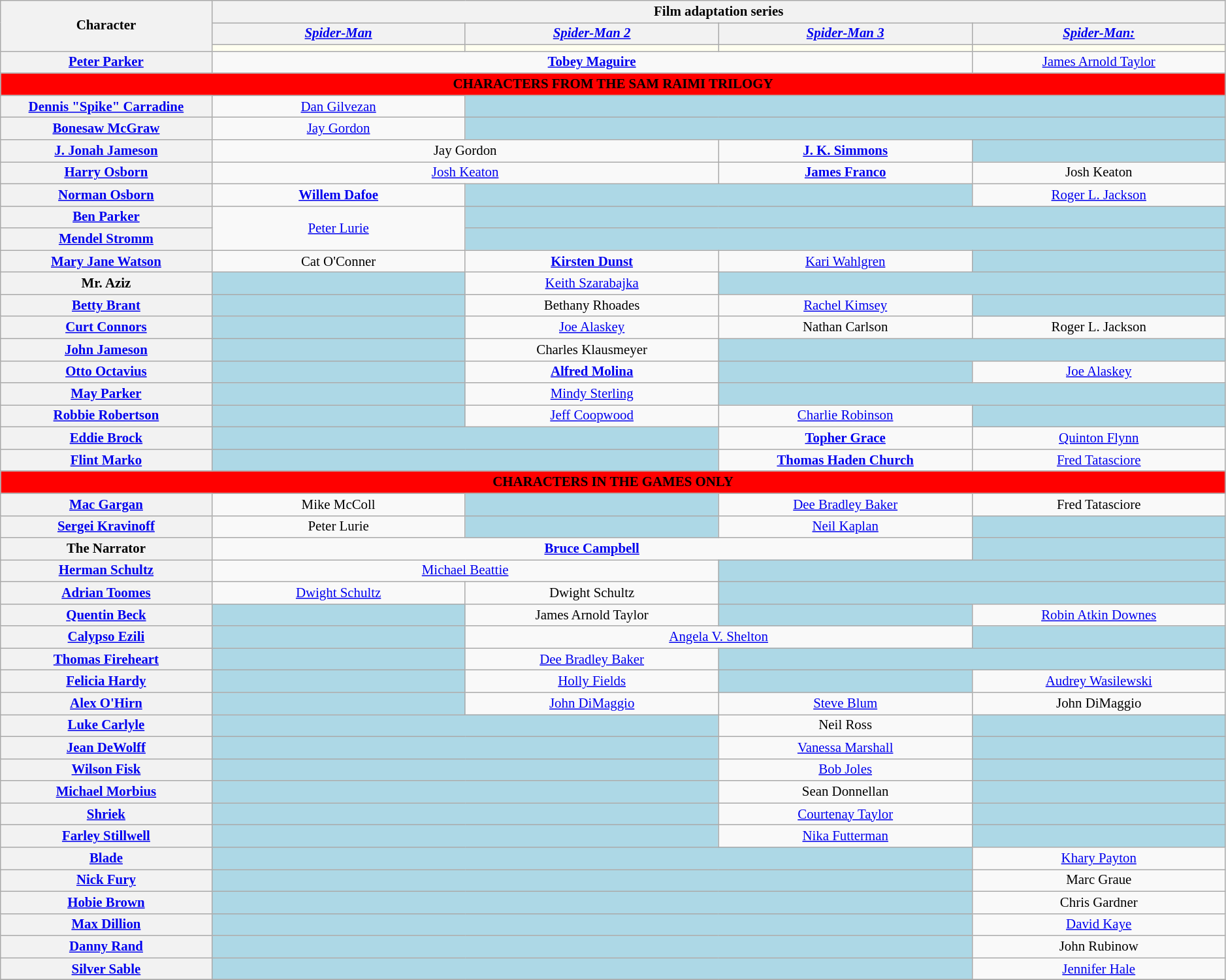<table class="wikitable" style="text-align:center; width:99%; font-size:87%">
<tr>
<th rowspan="3" width="7.5%">Character</th>
<th colspan="4" align="center">Film adaptation series</th>
</tr>
<tr>
<th align="center" width="9%"><em><a href='#'>Spider-Man</a></em></th>
<th align="center" width="9%"><em><a href='#'>Spider-Man 2</a></em></th>
<th align="center" width="9%"><em><a href='#'>Spider-Man 3</a></em></th>
<th align="center" width="9%"><em><a href='#'>Spider-Man:<br></a></em></th>
</tr>
<tr>
<td style="background:ivory;"></td>
<td style="background:ivory;"></td>
<td style="background:ivory;"></td>
<td style="background:ivory;"></td>
</tr>
<tr>
<th><a href='#'>Peter Parker<br></a></th>
<td colspan="3"><strong><a href='#'>Tobey Maguire</a></strong></td>
<td><a href='#'>James Arnold Taylor</a></td>
</tr>
<tr>
<th colspan="5" style="background-color:red;"><span>CHARACTERS FROM THE SAM RAIMI TRILOGY</span></th>
</tr>
<tr>
<th><a href='#'>Dennis "Spike" Carradine</a></th>
<td><a href='#'>Dan Gilvezan</a></td>
<td colspan="3" style="background-color:lightblue;"> </td>
</tr>
<tr>
<th><a href='#'>Bonesaw McGraw</a></th>
<td><a href='#'>Jay Gordon</a></td>
<td colspan="3" style="background-color:lightblue;"> </td>
</tr>
<tr>
<th><a href='#'>J. Jonah Jameson</a></th>
<td colspan="2">Jay Gordon</td>
<td><strong><a href='#'>J. K. Simmons</a></strong></td>
<td colspan="1" style="background-color:lightblue;"> </td>
</tr>
<tr>
<th><a href='#'>Harry Osborn<br></a></th>
<td colspan="2"><a href='#'>Josh Keaton</a></td>
<td><strong><a href='#'>James Franco</a></strong></td>
<td>Josh Keaton</td>
</tr>
<tr>
<th><a href='#'>Norman Osborn<br></a></th>
<td><strong><a href='#'>Willem Dafoe</a></strong></td>
<td colspan="2" style="background-color:lightblue;"> </td>
<td><a href='#'>Roger L. Jackson</a></td>
</tr>
<tr>
<th><a href='#'>Ben Parker</a></th>
<td rowspan="2"><a href='#'>Peter Lurie</a></td>
<td colspan="3" style="background-color:lightblue;"> </td>
</tr>
<tr>
<th><a href='#'>Mendel Stromm</a></th>
<td colspan="3" style="background-color:lightblue;"> </td>
</tr>
<tr>
<th><a href='#'>Mary Jane Watson</a></th>
<td>Cat O'Conner</td>
<td><strong><a href='#'>Kirsten Dunst</a></strong></td>
<td><a href='#'>Kari Wahlgren</a></td>
<td colspan="1" style="background-color:lightblue;"> </td>
</tr>
<tr>
<th>Mr. Aziz</th>
<td colspan="1" style="background-color:lightblue;"> </td>
<td><a href='#'>Keith Szarabajka</a></td>
<td colspan="2" style="background-color:lightblue;"> </td>
</tr>
<tr>
<th><a href='#'>Betty Brant</a></th>
<td colspan="1" style="background-color:lightblue;"> </td>
<td>Bethany Rhoades</td>
<td><a href='#'>Rachel Kimsey</a></td>
<td colspan="1" style="background-color:lightblue;"> </td>
</tr>
<tr>
<th><a href='#'>Curt Connors<br></a></th>
<td colspan="1" style="background-color:lightblue;"> </td>
<td><a href='#'>Joe Alaskey</a><br></td>
<td>Nathan Carlson</td>
<td>Roger L. Jackson</td>
</tr>
<tr>
<th><a href='#'>John Jameson</a></th>
<td colspan="1" style="background-color:lightblue;"> </td>
<td>Charles Klausmeyer</td>
<td colspan="2" style="background-color:lightblue;"> </td>
</tr>
<tr>
<th><a href='#'>Otto Octavius<br></a></th>
<td colspan="1" style="background-color:lightblue;"> </td>
<td><strong><a href='#'>Alfred Molina</a></strong></td>
<td colspan="1" style="background-color:lightblue;"> </td>
<td><a href='#'>Joe Alaskey</a></td>
</tr>
<tr>
<th><a href='#'>May Parker</a></th>
<td colspan="1" style="background-color:lightblue;"> </td>
<td><a href='#'>Mindy Sterling</a></td>
<td colspan="2" style="background-color:lightblue;"> </td>
</tr>
<tr>
<th><a href='#'>Robbie Robertson</a></th>
<td colspan="1" style="background-color:lightblue;"> </td>
<td><a href='#'>Jeff Coopwood</a></td>
<td><a href='#'>Charlie Robinson</a></td>
<td colspan="1" style="background-color:lightblue;"> </td>
</tr>
<tr>
<th><a href='#'>Eddie Brock<br></a></th>
<td colspan="2" style="background-color:lightblue;"> </td>
<td><strong><a href='#'>Topher Grace</a></strong></td>
<td><a href='#'>Quinton Flynn</a></td>
</tr>
<tr>
<th><a href='#'>Flint Marko<br></a></th>
<td colspan="2" style="background-color:lightblue;"> </td>
<td><strong><a href='#'>Thomas Haden Church</a></strong></td>
<td><a href='#'>Fred Tatasciore</a></td>
</tr>
<tr>
<th colspan="5" style="background-color:red;"><span>CHARACTERS IN THE GAMES ONLY</span></th>
</tr>
<tr>
<th><a href='#'>Mac Gargan<br></a></th>
<td>Mike McColl</td>
<td colspan="1" style="background-color:lightblue;"> </td>
<td><a href='#'>Dee Bradley Baker</a></td>
<td>Fred Tatasciore</td>
</tr>
<tr>
<th><a href='#'>Sergei Kravinoff<br></a></th>
<td>Peter Lurie<br></td>
<td colspan="1" style="background-color:lightblue;"> </td>
<td><a href='#'>Neil Kaplan</a></td>
<td colspan="1" style="background-color:lightblue;"> </td>
</tr>
<tr>
<th>The Narrator</th>
<td colspan="3"><strong><a href='#'>Bruce Campbell</a></strong></td>
<td colspan="1" style="background-color:lightblue;"> </td>
</tr>
<tr>
<th><a href='#'>Herman Schultz<br></a></th>
<td colspan="2"><a href='#'>Michael Beattie</a></td>
<td colspan="2" style="background-color:lightblue;"> </td>
</tr>
<tr>
<th><a href='#'>Adrian Toomes<br></a></th>
<td><a href='#'>Dwight Schultz</a></td>
<td>Dwight Schultz<br></td>
<td colspan="2" style="background-color:lightblue;"> </td>
</tr>
<tr>
<th><a href='#'>Quentin Beck<br></a></th>
<td colspan="1" style="background-color:lightblue;"> </td>
<td>James Arnold Taylor</td>
<td colspan="1" style="background-color:lightblue;"> </td>
<td><a href='#'>Robin Atkin Downes</a></td>
</tr>
<tr>
<th><a href='#'>Calypso Ezili</a></th>
<td colspan="1" style="background-color:lightblue;"> </td>
<td colspan="2"><a href='#'>Angela V. Shelton</a></td>
<td colspan="1" style="background-color:lightblue;"> </td>
</tr>
<tr>
<th><a href='#'>Thomas Fireheart<br></a></th>
<td colspan="1" style="background-color:lightblue;"> </td>
<td><a href='#'>Dee Bradley Baker</a><br></td>
<td colspan="2" style="background-color:lightblue;"> </td>
</tr>
<tr>
<th><a href='#'>Felicia Hardy<br></a></th>
<td colspan="1" style="background-color:lightblue;"> </td>
<td><a href='#'>Holly Fields</a></td>
<td colspan="1" style="background-color:lightblue;"> </td>
<td><a href='#'>Audrey Wasilewski</a></td>
</tr>
<tr>
<th><a href='#'>Alex O'Hirn<br></a></th>
<td colspan="1" style="background-color:lightblue;"> </td>
<td><a href='#'>John DiMaggio</a></td>
<td><a href='#'>Steve Blum</a></td>
<td>John DiMaggio</td>
</tr>
<tr>
<th><a href='#'>Luke Carlyle</a></th>
<td colspan="2" style="background-color:lightblue;"> </td>
<td>Neil Ross</td>
<td colspan="1" style="background-color:lightblue;"> </td>
</tr>
<tr>
<th><a href='#'>Jean DeWolff</a></th>
<td colspan="2" style="background-color:lightblue;"> </td>
<td><a href='#'>Vanessa Marshall</a></td>
<td colspan="1" style="background-color:lightblue;"> </td>
</tr>
<tr>
<th><a href='#'>Wilson Fisk<br></a></th>
<td colspan="2" style="background-color:lightblue;"> </td>
<td><a href='#'>Bob Joles</a></td>
<td colspan="1" style="background-color:lightblue;"> </td>
</tr>
<tr>
<th><a href='#'>Michael Morbius</a></th>
<td colspan="2" style="background-color:lightblue;"> </td>
<td>Sean Donnellan<br></td>
<td colspan="1" style="background-color:lightblue;"> </td>
</tr>
<tr>
<th><a href='#'>Shriek</a></th>
<td colspan="2" style="background-color:lightblue;"> </td>
<td><a href='#'>Courtenay Taylor</a><br></td>
<td colspan="1" style="background-color:lightblue;"> </td>
</tr>
<tr>
<th><a href='#'>Farley Stillwell</a></th>
<td colspan="2" style="background-color:lightblue;"> </td>
<td><a href='#'>Nika Futterman</a></td>
<td colspan="1" style="background-color:lightblue;"> </td>
</tr>
<tr>
<th><a href='#'>Blade</a></th>
<td colspan="3" style="background-color:lightblue;"> </td>
<td><a href='#'>Khary Payton</a></td>
</tr>
<tr>
<th><a href='#'>Nick Fury</a></th>
<td colspan="3" style="background-color:lightblue;"> </td>
<td>Marc Graue</td>
</tr>
<tr>
<th><a href='#'>Hobie Brown<br></a></th>
<td colspan="3" style="background-color:lightblue;"> </td>
<td>Chris Gardner</td>
</tr>
<tr>
<th><a href='#'>Max Dillion<br></a></th>
<td colspan="3" style="background-color:lightblue;"> </td>
<td><a href='#'>David Kaye</a><br></td>
</tr>
<tr>
<th><a href='#'>Danny Rand<br></a></th>
<td colspan="3" style="background-color:lightblue;"> </td>
<td>John Rubinow</td>
</tr>
<tr>
<th><a href='#'>Silver Sable</a></th>
<td colspan="3" style="background-color:lightblue;"> </td>
<td><a href='#'>Jennifer Hale</a><br></td>
</tr>
<tr>
</tr>
</table>
